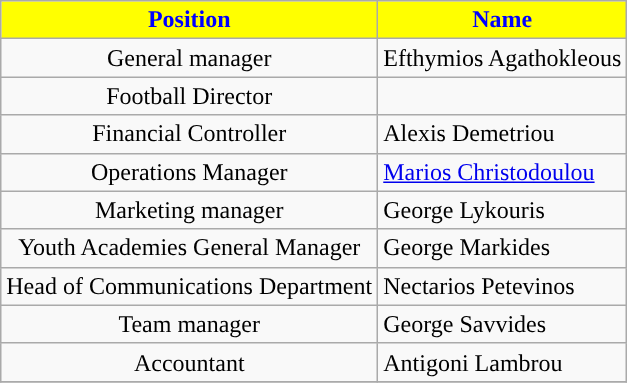<table class="wikitable plainrowheaders sortable">
<tr>
<th style="background:#FFFF00; color:	#0000FF; ">Position</th>
<th style="background:#FFFF00; color:	#0000FF; ">Name</th>
</tr>
<tr>
<td align=center>General manager</td>
<td align=left> Efthymios Agathokleous</td>
</tr>
<tr>
<td align=center>Football Director</td>
<td></td>
</tr>
<tr>
<td align=center>Financial Controller</td>
<td align=left> Alexis Demetriou</td>
</tr>
<tr>
<td align=center>Operations Manager</td>
<td align=left> <a href='#'>Marios Christodoulou</a></td>
</tr>
<tr>
<td align=center>Marketing manager</td>
<td align=left> George Lykouris</td>
</tr>
<tr>
<td align=center>Youth Academies General Manager</td>
<td align=left> George Markides</td>
</tr>
<tr>
<td align=center>Head of Communications Department</td>
<td align=left> Nectarios Petevinos</td>
</tr>
<tr>
<td align=center>Team manager</td>
<td align=left> George Savvides</td>
</tr>
<tr>
<td align=center>Accountant</td>
<td align=left> Antigoni Lambrou</td>
</tr>
<tr>
</tr>
</table>
